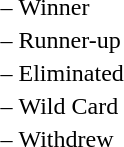<table>
<tr>
<td> –</td>
<td>Winner</td>
</tr>
<tr>
<td> –</td>
<td>Runner-up</td>
</tr>
<tr>
<td> –</td>
<td>Eliminated</td>
</tr>
<tr>
<td> –</td>
<td>Wild Card</td>
</tr>
<tr>
<td> –</td>
<td>Withdrew</td>
</tr>
</table>
